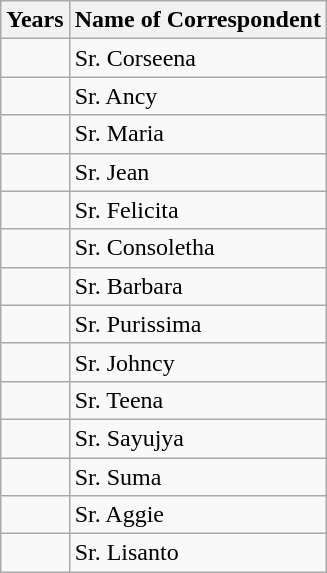<table class="wikitable" border="1">
<tr>
<th>Years</th>
<th>Name of Correspondent</th>
</tr>
<tr>
<td></td>
<td>Sr. Corseena</td>
</tr>
<tr>
<td></td>
<td>Sr. Ancy</td>
</tr>
<tr>
<td></td>
<td>Sr. Maria</td>
</tr>
<tr>
<td></td>
<td>Sr. Jean</td>
</tr>
<tr>
<td></td>
<td>Sr. Felicita</td>
</tr>
<tr>
<td></td>
<td>Sr. Consoletha</td>
</tr>
<tr>
<td></td>
<td>Sr. Barbara</td>
</tr>
<tr>
<td></td>
<td>Sr. Purissima</td>
</tr>
<tr>
<td></td>
<td>Sr. Johncy</td>
</tr>
<tr>
<td></td>
<td>Sr. Teena</td>
</tr>
<tr>
<td></td>
<td>Sr. Sayujya</td>
</tr>
<tr>
<td></td>
<td>Sr. Suma</td>
</tr>
<tr>
<td></td>
<td>Sr. Aggie</td>
</tr>
<tr>
<td></td>
<td>Sr. Lisanto</td>
</tr>
</table>
